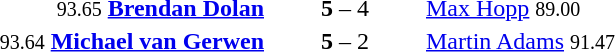<table style="text-align:center">
<tr>
<th width=223></th>
<th width=100></th>
<th width=223></th>
</tr>
<tr>
<td align=right><small><span>93.65</span></small> <strong><a href='#'>Brendan Dolan</a></strong> </td>
<td><strong>5</strong> – 4</td>
<td align=left> <a href='#'>Max Hopp</a> <small><span>89.00</span></small></td>
</tr>
<tr>
<td align=right><small><span>93.64</span></small> <strong><a href='#'>Michael van Gerwen</a></strong> </td>
<td><strong>5</strong> – 2</td>
<td align=left> <a href='#'>Martin Adams</a> <small><span>91.47</span></small></td>
</tr>
</table>
